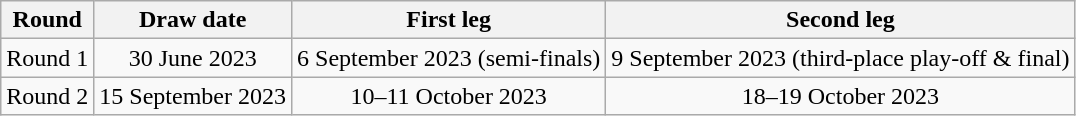<table class="wikitable" style="text-align:center">
<tr>
<th>Round</th>
<th>Draw date</th>
<th>First leg</th>
<th>Second leg</th>
</tr>
<tr>
<td>Round 1</td>
<td>30 June 2023</td>
<td>6 September 2023 (semi-finals)</td>
<td>9 September 2023 (third-place play-off & final)</td>
</tr>
<tr>
<td>Round 2</td>
<td>15 September 2023</td>
<td>10–11 October 2023</td>
<td>18–19 October 2023</td>
</tr>
</table>
